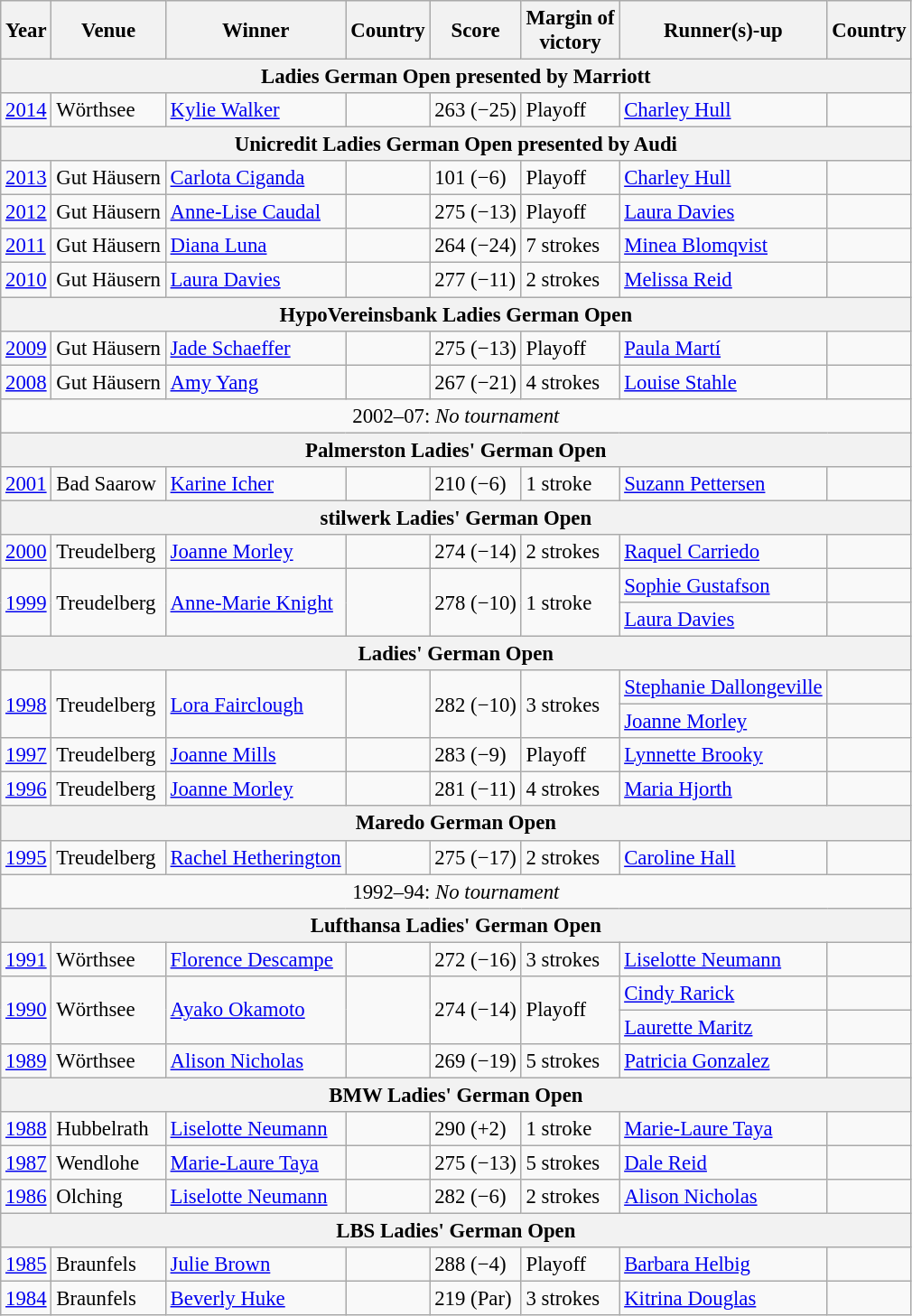<table class=wikitable style="font-size:95%">
<tr>
<th>Year</th>
<th>Venue</th>
<th>Winner</th>
<th>Country</th>
<th>Score</th>
<th>Margin of<br>victory</th>
<th>Runner(s)-up</th>
<th>Country</th>
</tr>
<tr>
<th colspan=8>Ladies German Open presented by Marriott</th>
</tr>
<tr>
<td><a href='#'>2014</a></td>
<td>Wörthsee</td>
<td><a href='#'>Kylie Walker</a></td>
<td></td>
<td>263 (−25)</td>
<td>Playoff</td>
<td><a href='#'>Charley Hull</a></td>
<td></td>
</tr>
<tr>
<th colspan=8>Unicredit Ladies German Open presented by Audi</th>
</tr>
<tr>
<td><a href='#'>2013</a></td>
<td>Gut Häusern</td>
<td><a href='#'>Carlota Ciganda</a></td>
<td></td>
<td>101 (−6)</td>
<td>Playoff</td>
<td><a href='#'>Charley Hull</a></td>
<td></td>
</tr>
<tr>
<td><a href='#'>2012</a></td>
<td>Gut Häusern</td>
<td><a href='#'>Anne-Lise Caudal</a></td>
<td></td>
<td>275 (−13)</td>
<td>Playoff</td>
<td><a href='#'>Laura Davies</a></td>
<td></td>
</tr>
<tr>
<td><a href='#'>2011</a></td>
<td>Gut Häusern</td>
<td><a href='#'>Diana Luna</a></td>
<td></td>
<td>264 (−24)</td>
<td>7 strokes</td>
<td><a href='#'>Minea Blomqvist</a></td>
<td></td>
</tr>
<tr>
<td><a href='#'>2010</a></td>
<td>Gut Häusern</td>
<td><a href='#'>Laura Davies</a></td>
<td></td>
<td>277 (−11)</td>
<td>2 strokes</td>
<td><a href='#'>Melissa Reid</a></td>
<td></td>
</tr>
<tr>
<th colspan=8>HypoVereinsbank Ladies German Open</th>
</tr>
<tr>
<td><a href='#'>2009</a></td>
<td>Gut Häusern</td>
<td><a href='#'>Jade Schaeffer</a></td>
<td></td>
<td>275 (−13)</td>
<td>Playoff</td>
<td><a href='#'>Paula Martí</a></td>
<td></td>
</tr>
<tr>
<td><a href='#'>2008</a></td>
<td>Gut Häusern</td>
<td><a href='#'>Amy Yang</a></td>
<td></td>
<td>267 (−21)</td>
<td>4 strokes</td>
<td><a href='#'>Louise Stahle</a></td>
<td></td>
</tr>
<tr>
<td colspan=8 align=center>2002–07: <em>No tournament</em></td>
</tr>
<tr>
<th colspan=8>Palmerston Ladies' German Open</th>
</tr>
<tr>
<td><a href='#'>2001</a></td>
<td>Bad Saarow</td>
<td><a href='#'>Karine Icher</a></td>
<td></td>
<td>210 (−6)</td>
<td>1 stroke</td>
<td><a href='#'>Suzann Pettersen</a></td>
<td></td>
</tr>
<tr>
<th colspan=8>stilwerk Ladies' German Open</th>
</tr>
<tr>
<td><a href='#'>2000</a></td>
<td>Treudelberg</td>
<td><a href='#'>Joanne Morley</a></td>
<td></td>
<td>274 (−14)</td>
<td>2 strokes</td>
<td><a href='#'>Raquel Carriedo</a></td>
<td></td>
</tr>
<tr>
<td rowspan=2><a href='#'>1999</a></td>
<td rowspan=2>Treudelberg</td>
<td rowspan=2><a href='#'>Anne-Marie Knight</a></td>
<td rowspan=2></td>
<td rowspan=2>278 (−10)</td>
<td rowspan=2>1 stroke</td>
<td><a href='#'>Sophie Gustafson</a></td>
<td></td>
</tr>
<tr>
<td><a href='#'>Laura Davies</a></td>
<td></td>
</tr>
<tr>
<th colspan=8>Ladies' German Open</th>
</tr>
<tr>
<td rowspan=2><a href='#'>1998</a></td>
<td rowspan=2>Treudelberg</td>
<td rowspan=2><a href='#'>Lora Fairclough</a></td>
<td rowspan=2></td>
<td rowspan=2>282 (−10)</td>
<td rowspan=2>3 strokes</td>
<td><a href='#'>Stephanie Dallongeville</a></td>
<td></td>
</tr>
<tr>
<td><a href='#'>Joanne Morley</a></td>
<td></td>
</tr>
<tr>
<td><a href='#'>1997</a></td>
<td>Treudelberg</td>
<td><a href='#'>Joanne Mills</a></td>
<td></td>
<td>283 (−9)</td>
<td>Playoff</td>
<td><a href='#'>Lynnette Brooky</a></td>
<td></td>
</tr>
<tr>
<td><a href='#'>1996</a></td>
<td>Treudelberg</td>
<td><a href='#'>Joanne Morley</a></td>
<td></td>
<td>281 (−11)</td>
<td>4 strokes</td>
<td><a href='#'>Maria Hjorth</a></td>
<td></td>
</tr>
<tr>
<th colspan=8>Maredo German Open</th>
</tr>
<tr>
<td><a href='#'>1995</a></td>
<td>Treudelberg</td>
<td><a href='#'>Rachel Hetherington</a></td>
<td></td>
<td>275 (−17)</td>
<td>2 strokes</td>
<td><a href='#'>Caroline Hall</a></td>
<td></td>
</tr>
<tr>
<td colspan=8 align=center>1992–94: <em>No tournament</em></td>
</tr>
<tr>
<th colspan=8>Lufthansa Ladies' German Open</th>
</tr>
<tr>
<td><a href='#'>1991</a></td>
<td>Wörthsee</td>
<td><a href='#'>Florence Descampe</a></td>
<td></td>
<td>272 (−16)</td>
<td>3 strokes</td>
<td><a href='#'>Liselotte Neumann</a></td>
<td></td>
</tr>
<tr>
<td rowspan="2"><a href='#'>1990</a></td>
<td rowspan="2">Wörthsee</td>
<td rowspan="2"><a href='#'>Ayako Okamoto</a></td>
<td rowspan="2"></td>
<td rowspan="2">274 (−14)</td>
<td rowspan="2">Playoff</td>
<td><a href='#'>Cindy Rarick</a></td>
<td></td>
</tr>
<tr>
<td><a href='#'>Laurette Maritz</a></td>
<td></td>
</tr>
<tr>
<td><a href='#'>1989</a></td>
<td>Wörthsee</td>
<td><a href='#'>Alison Nicholas</a></td>
<td></td>
<td>269 (−19)</td>
<td>5 strokes</td>
<td><a href='#'>Patricia Gonzalez</a></td>
<td></td>
</tr>
<tr>
<th colspan=8>BMW Ladies' German Open</th>
</tr>
<tr>
<td><a href='#'>1988</a></td>
<td>Hubbelrath</td>
<td><a href='#'>Liselotte Neumann</a></td>
<td></td>
<td>290 (+2)</td>
<td>1 stroke</td>
<td><a href='#'>Marie-Laure Taya</a></td>
<td></td>
</tr>
<tr>
<td><a href='#'>1987</a></td>
<td>Wendlohe</td>
<td><a href='#'>Marie-Laure Taya</a></td>
<td></td>
<td>275 (−13)</td>
<td>5 strokes</td>
<td><a href='#'>Dale Reid</a></td>
<td></td>
</tr>
<tr>
<td><a href='#'>1986</a></td>
<td>Olching</td>
<td><a href='#'>Liselotte Neumann</a></td>
<td></td>
<td>282 (−6)</td>
<td>2 strokes</td>
<td><a href='#'>Alison Nicholas</a></td>
<td></td>
</tr>
<tr>
<th colspan=8>LBS Ladies' German Open</th>
</tr>
<tr>
<td><a href='#'>1985</a></td>
<td>Braunfels</td>
<td><a href='#'>Julie Brown</a></td>
<td></td>
<td>288 (−4)</td>
<td>Playoff</td>
<td><a href='#'>Barbara Helbig</a></td>
<td></td>
</tr>
<tr>
<td><a href='#'>1984</a></td>
<td>Braunfels</td>
<td><a href='#'>Beverly Huke</a></td>
<td></td>
<td>219 (Par)</td>
<td>3 strokes</td>
<td><a href='#'>Kitrina Douglas</a></td>
<td></td>
</tr>
</table>
